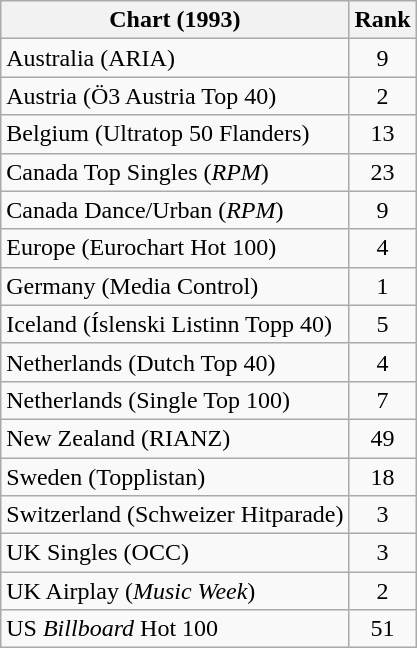<table class="wikitable sortable">
<tr>
<th>Chart (1993)</th>
<th>Rank</th>
</tr>
<tr>
<td>Australia (ARIA)</td>
<td align="center">9</td>
</tr>
<tr>
<td>Austria (Ö3 Austria Top 40)</td>
<td align="center">2</td>
</tr>
<tr>
<td>Belgium (Ultratop 50 Flanders)</td>
<td align="center">13</td>
</tr>
<tr>
<td>Canada Top Singles (<em>RPM</em>)</td>
<td align="center">23</td>
</tr>
<tr>
<td>Canada Dance/Urban (<em>RPM</em>)</td>
<td align="center">9</td>
</tr>
<tr>
<td>Europe (Eurochart Hot 100)</td>
<td align="center">4</td>
</tr>
<tr>
<td>Germany (Media Control)</td>
<td align="center">1</td>
</tr>
<tr>
<td>Iceland (Íslenski Listinn Topp 40)</td>
<td align="center">5</td>
</tr>
<tr>
<td>Netherlands (Dutch Top 40)</td>
<td align="center">4</td>
</tr>
<tr>
<td>Netherlands (Single Top 100)</td>
<td align="center">7</td>
</tr>
<tr>
<td>New Zealand (RIANZ)</td>
<td align="center">49</td>
</tr>
<tr>
<td>Sweden (Topplistan)</td>
<td align="center">18</td>
</tr>
<tr>
<td>Switzerland (Schweizer Hitparade)</td>
<td align="center">3</td>
</tr>
<tr>
<td>UK Singles (OCC)</td>
<td align="center">3</td>
</tr>
<tr>
<td>UK Airplay (<em>Music Week</em>)</td>
<td align="center">2</td>
</tr>
<tr>
<td>US <em>Billboard</em> Hot 100</td>
<td align="center">51</td>
</tr>
</table>
